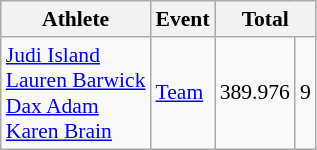<table class=wikitable style="font-size:90%">
<tr>
<th>Athlete</th>
<th>Event</th>
<th colspan="2">Total</th>
</tr>
<tr>
<td><a href='#'>Judi Island</a><br> <a href='#'>Lauren Barwick</a><br> <a href='#'>Dax Adam</a><br> <a href='#'>Karen Brain</a></td>
<td><a href='#'>Team</a></td>
<td align="center">389.976</td>
<td align="center">9</td>
</tr>
</table>
